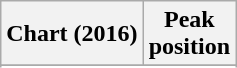<table class="wikitable sortable plainrowheaders" style="text-align:center">
<tr>
<th scope="col">Chart (2016)</th>
<th scope="col">Peak<br> position</th>
</tr>
<tr>
</tr>
<tr>
</tr>
<tr>
</tr>
<tr>
</tr>
</table>
